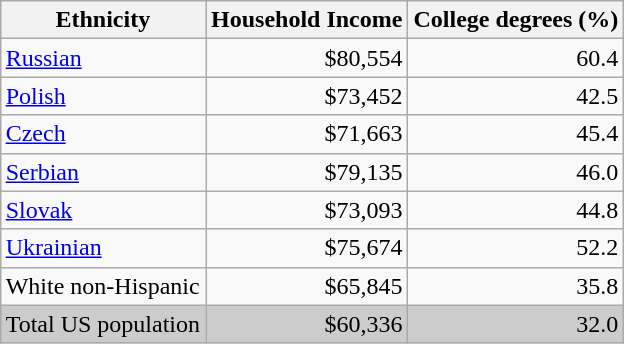<table class="wikitable sortable" style="margin: 1em auto 1em auto">
<tr>
<th>Ethnicity</th>
<th>Household Income</th>
<th>College degrees (%)</th>
</tr>
<tr>
<td><a href='#'>Russian</a></td>
<td style="text-align:right;">$80,554</td>
<td style="text-align:right;">60.4</td>
</tr>
<tr>
<td><a href='#'>Polish</a></td>
<td style="text-align:right;">$73,452</td>
<td style="text-align:right;">42.5</td>
</tr>
<tr>
<td><a href='#'>Czech</a></td>
<td style="text-align:right;">$71,663</td>
<td style="text-align:right;">45.4</td>
</tr>
<tr>
<td><a href='#'>Serbian</a></td>
<td style="text-align:right;">$79,135</td>
<td style="text-align:right;">46.0</td>
</tr>
<tr>
<td><a href='#'>Slovak</a></td>
<td style="text-align:right;">$73,093</td>
<td style="text-align:right;">44.8</td>
</tr>
<tr>
<td><a href='#'>Ukrainian</a></td>
<td style="text-align:right;">$75,674</td>
<td style="text-align:right;">52.2</td>
</tr>
<tr>
<td>White non-Hispanic</td>
<td style="text-align:right;">$65,845</td>
<td style="text-align:right;">35.8</td>
</tr>
<tr style="background:#ccc;">
<td>Total US population</td>
<td style="text-align:right;">$60,336</td>
<td style="text-align:right;">32.0</td>
</tr>
</table>
